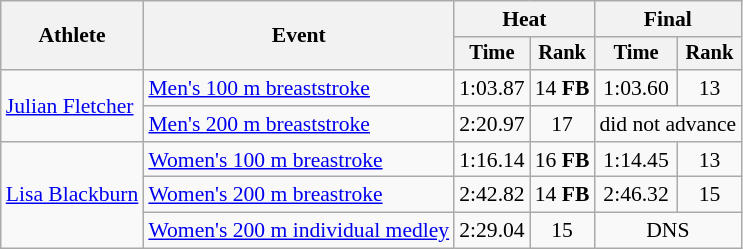<table class=wikitable style="font-size:90%">
<tr>
<th rowspan="2">Athlete</th>
<th rowspan="2">Event</th>
<th colspan="2">Heat</th>
<th colspan="2">Final</th>
</tr>
<tr style="font-size:95%">
<th>Time</th>
<th>Rank</th>
<th>Time</th>
<th>Rank</th>
</tr>
<tr align=center>
<td align=left rowspan="2"><a href='#'>Julian Fletcher</a></td>
<td align=left><a href='#'>Men's 100 m breaststroke</a></td>
<td>1:03.87</td>
<td>14 <strong>FB</strong></td>
<td>1:03.60</td>
<td>13</td>
</tr>
<tr align=center>
<td align=left><a href='#'>Men's 200 m breaststroke</a></td>
<td>2:20.97</td>
<td>17</td>
<td colspan="2">did not advance</td>
</tr>
<tr align=center>
<td align=left rowspan="3"><a href='#'>Lisa Blackburn</a></td>
<td align=left><a href='#'>Women's 100 m breastroke</a></td>
<td>1:16.14</td>
<td>16 <strong>FB</strong></td>
<td>1:14.45</td>
<td>13</td>
</tr>
<tr align=center>
<td align=left><a href='#'>Women's 200 m breastroke</a></td>
<td>2:42.82</td>
<td>14 <strong>FB</strong></td>
<td>2:46.32</td>
<td>15</td>
</tr>
<tr align=center>
<td align=left><a href='#'>Women's 200 m individual medley</a></td>
<td>2:29.04</td>
<td>15</td>
<td colspan="2">DNS</td>
</tr>
</table>
